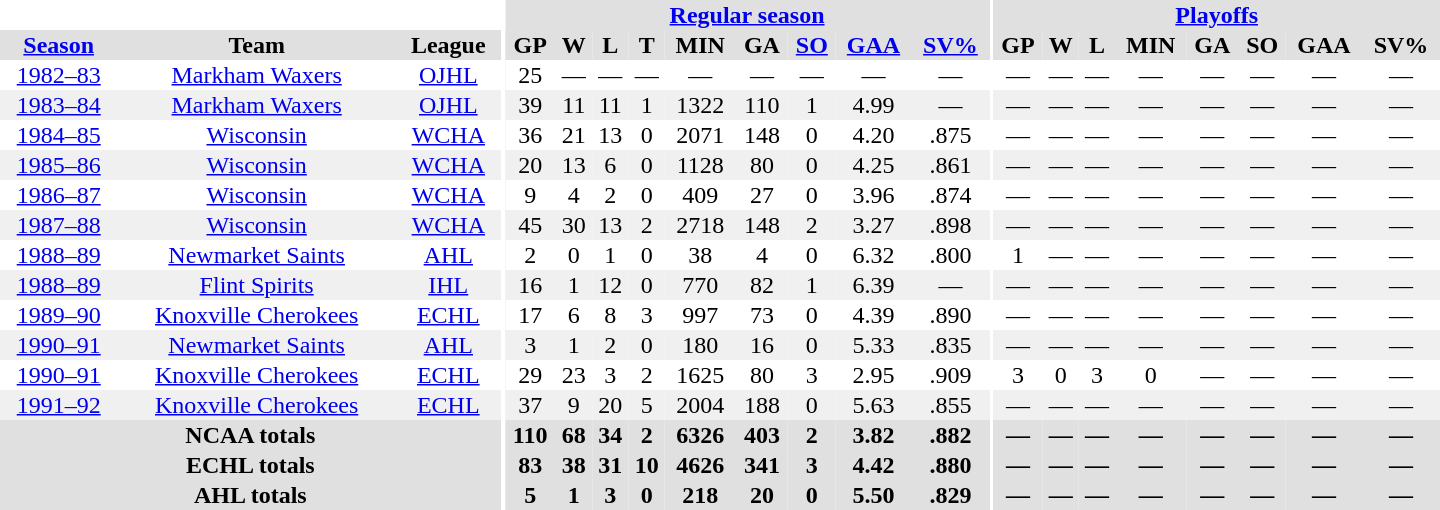<table border="0" cellpadding="1" cellspacing="0" style="text-align:center; width:60em">
<tr bgcolor="#e0e0e0">
<th colspan="3" bgcolor="#ffffff"></th>
<th rowspan="99" bgcolor="#ffffff"></th>
<th colspan="9"><a href='#'>Regular season</a></th>
<th rowspan="99" bgcolor="#ffffff"></th>
<th colspan="8"><a href='#'>Playoffs</a></th>
</tr>
<tr bgcolor="#e0e0e0">
<th><a href='#'>Season</a></th>
<th>Team</th>
<th>League</th>
<th>GP</th>
<th>W</th>
<th>L</th>
<th>T</th>
<th>MIN</th>
<th>GA</th>
<th><a href='#'>SO</a></th>
<th><a href='#'>GAA</a></th>
<th><a href='#'>SV%</a></th>
<th>GP</th>
<th>W</th>
<th>L</th>
<th>MIN</th>
<th>GA</th>
<th>SO</th>
<th>GAA</th>
<th>SV%</th>
</tr>
<tr>
<td><a href='#'>1982–83</a></td>
<td><a href='#'>Markham Waxers</a></td>
<td><a href='#'>OJHL</a></td>
<td>25</td>
<td>—</td>
<td>—</td>
<td>—</td>
<td>—</td>
<td>—</td>
<td>—</td>
<td>—</td>
<td>—</td>
<td>—</td>
<td>—</td>
<td>—</td>
<td>—</td>
<td>—</td>
<td>—</td>
<td>—</td>
<td>—</td>
</tr>
<tr bgcolor="f0f0f0">
<td><a href='#'>1983–84</a></td>
<td><a href='#'>Markham Waxers</a></td>
<td><a href='#'>OJHL</a></td>
<td>39</td>
<td>11</td>
<td>11</td>
<td>1</td>
<td>1322</td>
<td>110</td>
<td>1</td>
<td>4.99</td>
<td>—</td>
<td>—</td>
<td>—</td>
<td>—</td>
<td>—</td>
<td>—</td>
<td>—</td>
<td>—</td>
<td>—</td>
</tr>
<tr>
<td><a href='#'>1984–85</a></td>
<td><a href='#'>Wisconsin</a></td>
<td><a href='#'>WCHA</a></td>
<td>36</td>
<td>21</td>
<td>13</td>
<td>0</td>
<td>2071</td>
<td>148</td>
<td>0</td>
<td>4.20</td>
<td>.875</td>
<td>—</td>
<td>—</td>
<td>—</td>
<td>—</td>
<td>—</td>
<td>—</td>
<td>—</td>
<td>—</td>
</tr>
<tr bgcolor="f0f0f0">
<td><a href='#'>1985–86</a></td>
<td><a href='#'>Wisconsin</a></td>
<td><a href='#'>WCHA</a></td>
<td>20</td>
<td>13</td>
<td>6</td>
<td>0</td>
<td>1128</td>
<td>80</td>
<td>0</td>
<td>4.25</td>
<td>.861</td>
<td>—</td>
<td>—</td>
<td>—</td>
<td>—</td>
<td>—</td>
<td>—</td>
<td>—</td>
<td>—</td>
</tr>
<tr>
<td><a href='#'>1986–87</a></td>
<td><a href='#'>Wisconsin</a></td>
<td><a href='#'>WCHA</a></td>
<td>9</td>
<td>4</td>
<td>2</td>
<td>0</td>
<td>409</td>
<td>27</td>
<td>0</td>
<td>3.96</td>
<td>.874</td>
<td>—</td>
<td>—</td>
<td>—</td>
<td>—</td>
<td>—</td>
<td>—</td>
<td>—</td>
<td>—</td>
</tr>
<tr bgcolor="f0f0f0">
<td><a href='#'>1987–88</a></td>
<td><a href='#'>Wisconsin</a></td>
<td><a href='#'>WCHA</a></td>
<td>45</td>
<td>30</td>
<td>13</td>
<td>2</td>
<td>2718</td>
<td>148</td>
<td>2</td>
<td>3.27</td>
<td>.898</td>
<td>—</td>
<td>—</td>
<td>—</td>
<td>—</td>
<td>—</td>
<td>—</td>
<td>—</td>
<td>—</td>
</tr>
<tr>
<td><a href='#'>1988–89</a></td>
<td><a href='#'>Newmarket Saints</a></td>
<td><a href='#'>AHL</a></td>
<td>2</td>
<td>0</td>
<td>1</td>
<td>0</td>
<td>38</td>
<td>4</td>
<td>0</td>
<td>6.32</td>
<td>.800</td>
<td>1</td>
<td>—</td>
<td>—</td>
<td>—</td>
<td>—</td>
<td>—</td>
<td>—</td>
<td>—</td>
</tr>
<tr bgcolor="f0f0f0">
<td><a href='#'>1988–89</a></td>
<td><a href='#'>Flint Spirits</a></td>
<td><a href='#'>IHL</a></td>
<td>16</td>
<td>1</td>
<td>12</td>
<td>0</td>
<td>770</td>
<td>82</td>
<td>1</td>
<td>6.39</td>
<td>—</td>
<td>—</td>
<td>—</td>
<td>—</td>
<td>—</td>
<td>—</td>
<td>—</td>
<td>—</td>
<td>—</td>
</tr>
<tr>
<td><a href='#'>1989–90</a></td>
<td><a href='#'>Knoxville Cherokees</a></td>
<td><a href='#'>ECHL</a></td>
<td>17</td>
<td>6</td>
<td>8</td>
<td>3</td>
<td>997</td>
<td>73</td>
<td>0</td>
<td>4.39</td>
<td>.890</td>
<td>—</td>
<td>—</td>
<td>—</td>
<td>—</td>
<td>—</td>
<td>—</td>
<td>—</td>
<td>—</td>
</tr>
<tr bgcolor="f0f0f0">
<td><a href='#'>1990–91</a></td>
<td><a href='#'>Newmarket Saints</a></td>
<td><a href='#'>AHL</a></td>
<td>3</td>
<td>1</td>
<td>2</td>
<td>0</td>
<td>180</td>
<td>16</td>
<td>0</td>
<td>5.33</td>
<td>.835</td>
<td>—</td>
<td>—</td>
<td>—</td>
<td>—</td>
<td>—</td>
<td>—</td>
<td>—</td>
<td>—</td>
</tr>
<tr>
<td><a href='#'>1990–91</a></td>
<td><a href='#'>Knoxville Cherokees</a></td>
<td><a href='#'>ECHL</a></td>
<td>29</td>
<td>23</td>
<td>3</td>
<td>2</td>
<td>1625</td>
<td>80</td>
<td>3</td>
<td>2.95</td>
<td>.909</td>
<td>3</td>
<td>0</td>
<td>3</td>
<td>0</td>
<td>—</td>
<td>—</td>
<td>—</td>
<td>—</td>
</tr>
<tr bgcolor="f0f0f0">
<td><a href='#'>1991–92</a></td>
<td><a href='#'>Knoxville Cherokees</a></td>
<td><a href='#'>ECHL</a></td>
<td>37</td>
<td>9</td>
<td>20</td>
<td>5</td>
<td>2004</td>
<td>188</td>
<td>0</td>
<td>5.63</td>
<td>.855</td>
<td>—</td>
<td>—</td>
<td>—</td>
<td>—</td>
<td>—</td>
<td>—</td>
<td>—</td>
<td>—</td>
</tr>
<tr bgcolor="#e0e0e0">
<th colspan="3">NCAA totals</th>
<th>110</th>
<th>68</th>
<th>34</th>
<th>2</th>
<th>6326</th>
<th>403</th>
<th>2</th>
<th>3.82</th>
<th>.882</th>
<th>—</th>
<th>—</th>
<th>—</th>
<th>—</th>
<th>—</th>
<th>—</th>
<th>—</th>
<th>—</th>
</tr>
<tr bgcolor="#e0e0e0">
<th colspan="3">ECHL totals</th>
<th>83</th>
<th>38</th>
<th>31</th>
<th>10</th>
<th>4626</th>
<th>341</th>
<th>3</th>
<th>4.42</th>
<th>.880</th>
<th>—</th>
<th>—</th>
<th>—</th>
<th>—</th>
<th>—</th>
<th>—</th>
<th>—</th>
<th>—</th>
</tr>
<tr bgcolor="#e0e0e0">
<th colspan="3">AHL totals</th>
<th>5</th>
<th>1</th>
<th>3</th>
<th>0</th>
<th>218</th>
<th>20</th>
<th>0</th>
<th>5.50</th>
<th>.829</th>
<th>—</th>
<th>—</th>
<th>—</th>
<th>—</th>
<th>—</th>
<th>—</th>
<th>—</th>
<th>—</th>
</tr>
</table>
